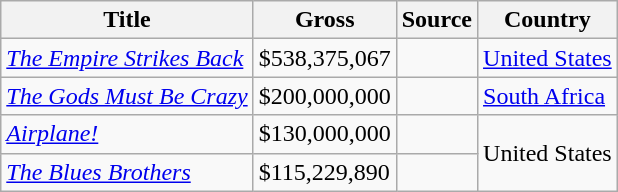<table class="wikitable sortable" style="margin:auto; margin:auto;">
<tr>
<th>Title</th>
<th>Gross</th>
<th>Source</th>
<th>Country</th>
</tr>
<tr>
<td><em><a href='#'>The Empire Strikes Back</a></em></td>
<td>$538,375,067</td>
<td></td>
<td><a href='#'>United States</a></td>
</tr>
<tr>
<td><em><a href='#'>The Gods Must Be Crazy</a></em></td>
<td>$200,000,000</td>
<td></td>
<td><a href='#'>South Africa</a></td>
</tr>
<tr>
<td><em><a href='#'>Airplane!</a></em></td>
<td>$130,000,000</td>
<td></td>
<td rowspan="2">United States</td>
</tr>
<tr>
<td><em><a href='#'>The Blues Brothers</a></em></td>
<td>$115,229,890</td>
<td></td>
</tr>
</table>
